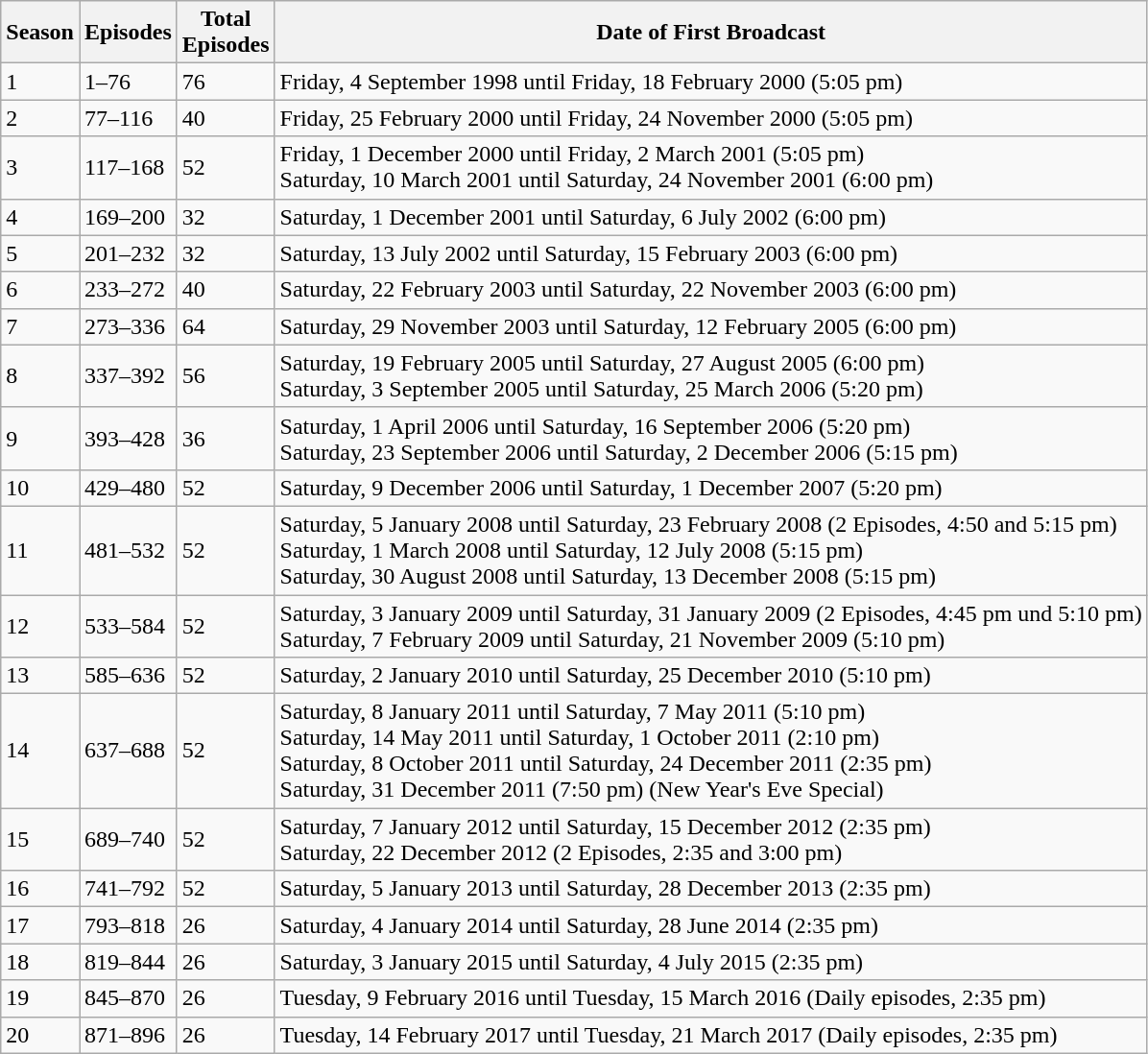<table class="wikitable">
<tr class="hintergrundfarbe5">
<th>Season</th>
<th>Episodes</th>
<th>Total<br>Episodes</th>
<th>Date of First Broadcast</th>
</tr>
<tr>
<td>1</td>
<td>1–76</td>
<td>76</td>
<td>Friday, 4 September 1998 until Friday, 18 February 2000 (5:05 pm)</td>
</tr>
<tr>
<td>2</td>
<td>77–116</td>
<td>40</td>
<td>Friday, 25 February 2000 until Friday, 24 November 2000 (5:05 pm)</td>
</tr>
<tr>
<td>3</td>
<td>117–168</td>
<td>52</td>
<td>Friday, 1 December 2000 until Friday, 2 March 2001 (5:05 pm)<br>Saturday, 10 March 2001 until Saturday, 24 November 2001 (6:00 pm)</td>
</tr>
<tr>
<td>4</td>
<td>169–200</td>
<td>32</td>
<td>Saturday, 1 December 2001 until Saturday, 6 July 2002 (6:00 pm)</td>
</tr>
<tr>
<td>5</td>
<td>201–232</td>
<td>32</td>
<td>Saturday, 13 July 2002 until Saturday, 15 February 2003 (6:00 pm)</td>
</tr>
<tr>
<td>6</td>
<td>233–272</td>
<td>40</td>
<td>Saturday, 22 February 2003 until Saturday, 22 November 2003 (6:00 pm)</td>
</tr>
<tr>
<td>7</td>
<td>273–336</td>
<td>64</td>
<td>Saturday, 29 November 2003 until Saturday, 12 February 2005 (6:00 pm)</td>
</tr>
<tr>
<td>8</td>
<td>337–392</td>
<td>56</td>
<td>Saturday, 19 February 2005 until Saturday, 27 August 2005 (6:00 pm)<br>Saturday, 3 September 2005 until Saturday, 25 March 2006 (5:20 pm)</td>
</tr>
<tr>
<td>9</td>
<td>393–428</td>
<td>36</td>
<td>Saturday, 1 April 2006 until Saturday, 16 September 2006 (5:20 pm)<br>Saturday, 23 September 2006 until Saturday, 2 December 2006 (5:15 pm)</td>
</tr>
<tr>
<td>10</td>
<td>429–480</td>
<td>52</td>
<td>Saturday, 9 December 2006 until Saturday, 1 December 2007 (5:20 pm)</td>
</tr>
<tr>
<td>11</td>
<td>481–532</td>
<td>52</td>
<td>Saturday, 5 January 2008 until Saturday, 23 February 2008 (2 Episodes, 4:50 and 5:15 pm)<br>Saturday, 1 March 2008 until Saturday, 12 July 2008 (5:15 pm)<br>Saturday, 30 August 2008 until Saturday, 13 December 2008 (5:15 pm)</td>
</tr>
<tr>
<td>12</td>
<td>533–584</td>
<td>52</td>
<td>Saturday, 3 January 2009 until Saturday, 31 January 2009 (2 Episodes, 4:45 pm und 5:10 pm)<br>Saturday, 7 February 2009 until Saturday, 21 November 2009 (5:10 pm)</td>
</tr>
<tr>
<td>13</td>
<td>585–636</td>
<td>52</td>
<td>Saturday, 2 January 2010 until Saturday, 25 December 2010 (5:10 pm)</td>
</tr>
<tr>
<td>14</td>
<td>637–688</td>
<td>52</td>
<td>Saturday, 8 January 2011 until Saturday, 7 May 2011 (5:10 pm)<br>Saturday, 14 May 2011 until Saturday, 1 October 2011 (2:10 pm)<br>Saturday, 8 October 2011 until Saturday, 24 December 2011 (2:35 pm)<br>Saturday, 31 December 2011 (7:50 pm) (New Year's Eve Special)</td>
</tr>
<tr>
<td>15</td>
<td>689–740</td>
<td>52</td>
<td>Saturday, 7 January 2012 until Saturday, 15 December 2012 (2:35 pm)<br>Saturday, 22 December 2012 (2 Episodes, 2:35 and 3:00 pm)</td>
</tr>
<tr>
<td>16</td>
<td>741–792</td>
<td>52</td>
<td>Saturday, 5 January 2013 until Saturday, 28 December 2013 (2:35 pm)</td>
</tr>
<tr>
<td>17</td>
<td>793–818</td>
<td>26</td>
<td>Saturday, 4 January 2014 until Saturday, 28 June 2014 (2:35 pm)</td>
</tr>
<tr>
<td>18</td>
<td>819–844</td>
<td>26</td>
<td>Saturday, 3 January 2015 until Saturday, 4 July 2015 (2:35 pm)</td>
</tr>
<tr>
<td>19</td>
<td>845–870</td>
<td>26</td>
<td>Tuesday, 9 February 2016 until Tuesday, 15 March 2016 (Daily episodes, 2:35 pm)</td>
</tr>
<tr>
<td>20</td>
<td>871–896</td>
<td>26</td>
<td>Tuesday, 14 February 2017 until Tuesday, 21 March 2017 (Daily episodes, 2:35 pm)</td>
</tr>
</table>
